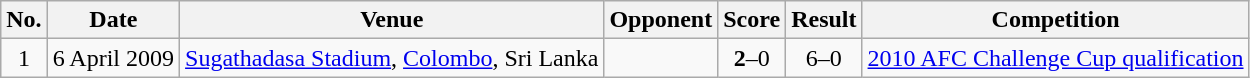<table class="wikitable plainrowheaders sortable">
<tr>
<th scope="col">No.</th>
<th scope="col">Date</th>
<th scope="col">Venue</th>
<th scope="col">Opponent</th>
<th scope="col">Score</th>
<th scope="col">Result</th>
<th scope="col">Competition</th>
</tr>
<tr>
<td align="center">1</td>
<td>6 April 2009</td>
<td><a href='#'>Sugathadasa Stadium</a>, <a href='#'>Colombo</a>, Sri Lanka</td>
<td></td>
<td align="center"><strong>2</strong>–0</td>
<td align="center">6–0</td>
<td><a href='#'>2010 AFC Challenge Cup qualification</a></td>
</tr>
</table>
